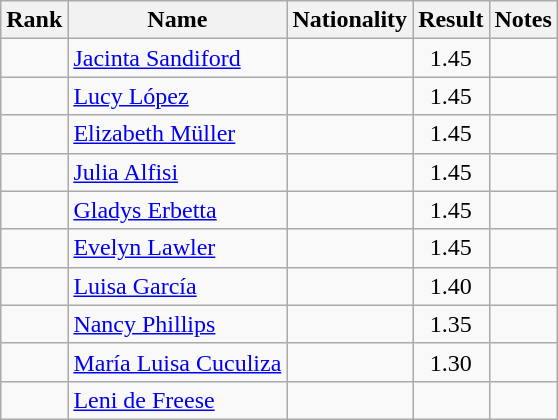<table class="wikitable sortable" style="text-align:center">
<tr>
<th>Rank</th>
<th>Name</th>
<th>Nationality</th>
<th>Result</th>
<th>Notes</th>
</tr>
<tr>
<td></td>
<td align=left><a href='#'>Jacinta Sandiford</a></td>
<td align=left></td>
<td>1.45</td>
<td></td>
</tr>
<tr>
<td></td>
<td align=left><a href='#'>Lucy López</a></td>
<td align=left></td>
<td>1.45</td>
<td></td>
</tr>
<tr>
<td></td>
<td align=left><a href='#'>Elizabeth Müller</a></td>
<td align=left></td>
<td>1.45</td>
<td></td>
</tr>
<tr>
<td></td>
<td align=left><a href='#'>Julia Alfisi</a></td>
<td align=left></td>
<td>1.45</td>
<td></td>
</tr>
<tr>
<td></td>
<td align=left><a href='#'>Gladys Erbetta</a></td>
<td align=left></td>
<td>1.45</td>
<td></td>
</tr>
<tr>
<td></td>
<td align=left><a href='#'>Evelyn Lawler</a></td>
<td align=left></td>
<td>1.45</td>
<td></td>
</tr>
<tr>
<td></td>
<td align=left><a href='#'>Luisa García</a></td>
<td align=left></td>
<td>1.40</td>
<td></td>
</tr>
<tr>
<td></td>
<td align=left><a href='#'>Nancy Phillips</a></td>
<td align=left></td>
<td>1.35</td>
<td></td>
</tr>
<tr>
<td></td>
<td align=left><a href='#'>María Luisa Cuculiza</a></td>
<td align=left></td>
<td>1.30</td>
<td></td>
</tr>
<tr>
<td></td>
<td align=left><a href='#'>Leni de Freese</a></td>
<td align=left></td>
<td></td>
<td></td>
</tr>
</table>
